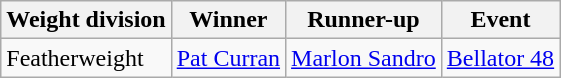<table class="wikitable">
<tr>
<th>Weight division</th>
<th>Winner</th>
<th>Runner-up</th>
<th>Event</th>
</tr>
<tr>
<td>Featherweight</td>
<td><a href='#'>Pat Curran</a></td>
<td><a href='#'>Marlon Sandro</a></td>
<td><a href='#'>Bellator 48</a></td>
</tr>
</table>
